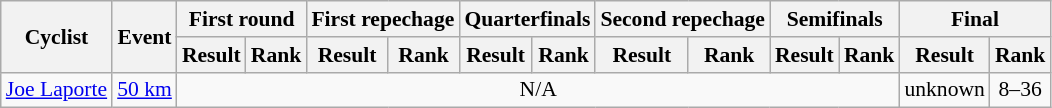<table class=wikitable style="font-size:90%">
<tr>
<th rowspan=2>Cyclist</th>
<th rowspan=2>Event</th>
<th colspan=2>First round</th>
<th colspan=2>First repechage</th>
<th colspan=2>Quarterfinals</th>
<th colspan=2>Second repechage</th>
<th colspan=2>Semifinals</th>
<th colspan=2>Final</th>
</tr>
<tr>
<th>Result</th>
<th>Rank</th>
<th>Result</th>
<th>Rank</th>
<th>Result</th>
<th>Rank</th>
<th>Result</th>
<th>Rank</th>
<th>Result</th>
<th>Rank</th>
<th>Result</th>
<th>Rank</th>
</tr>
<tr>
<td><a href='#'>Joe Laporte</a></td>
<td><a href='#'>50 km</a></td>
<td align=center colspan=10>N/A</td>
<td align=center>unknown</td>
<td align=center>8–36</td>
</tr>
</table>
